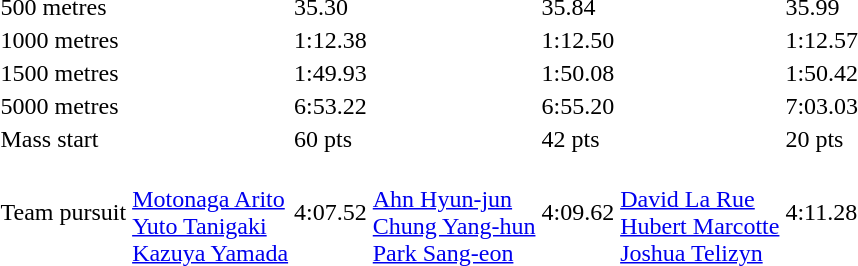<table>
<tr>
<td>500 metres<br></td>
<td></td>
<td>35.30</td>
<td></td>
<td>35.84</td>
<td></td>
<td>35.99</td>
</tr>
<tr>
<td>1000 metres<br></td>
<td></td>
<td>1:12.38</td>
<td></td>
<td>1:12.50</td>
<td></td>
<td>1:12.57</td>
</tr>
<tr>
<td>1500 metres<br></td>
<td></td>
<td>1:49.93</td>
<td></td>
<td>1:50.08</td>
<td></td>
<td>1:50.42</td>
</tr>
<tr>
<td>5000 metres<br></td>
<td></td>
<td>6:53.22</td>
<td></td>
<td>6:55.20</td>
<td></td>
<td>7:03.03</td>
</tr>
<tr>
<td>Mass start<br></td>
<td></td>
<td>60 pts</td>
<td></td>
<td>42 pts</td>
<td></td>
<td>20 pts</td>
</tr>
<tr>
<td>Team pursuit<br></td>
<td><br><a href='#'>Motonaga Arito</a><br><a href='#'>Yuto Tanigaki</a><br><a href='#'>Kazuya Yamada</a></td>
<td>4:07.52</td>
<td><br><a href='#'>Ahn Hyun-jun</a><br><a href='#'>Chung Yang-hun</a><br><a href='#'>Park Sang-eon</a></td>
<td>4:09.62</td>
<td><br><a href='#'>David La Rue</a><br><a href='#'>Hubert Marcotte</a><br><a href='#'>Joshua Telizyn</a></td>
<td>4:11.28</td>
</tr>
</table>
